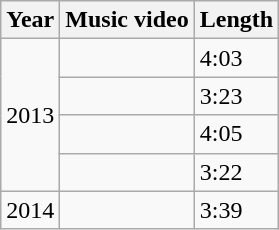<table class="wikitable">
<tr>
<th>Year</th>
<th>Music video</th>
<th>Length</th>
</tr>
<tr>
<td rowspan="4">2013</td>
<td></td>
<td>4:03</td>
</tr>
<tr>
<td></td>
<td>3:23</td>
</tr>
<tr>
<td></td>
<td>4:05</td>
</tr>
<tr>
<td></td>
<td>3:22</td>
</tr>
<tr>
<td>2014</td>
<td></td>
<td>3:39</td>
</tr>
</table>
